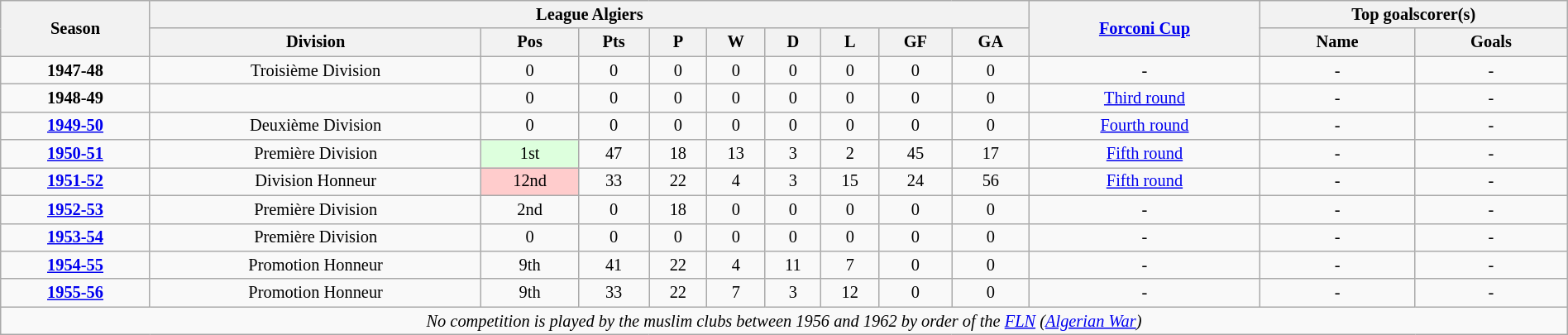<table class="wikitable" style="text-align:center; font-size:85%;width:100%; text-align:center">
<tr>
<th rowspan=2>Season</th>
<th colspan=9>League Algiers</th>
<th rowspan=2><a href='#'>Forconi Cup</a></th>
<th colspan=2>Top goalscorer(s)</th>
</tr>
<tr>
<th>Division</th>
<th>Pos</th>
<th>Pts</th>
<th>P</th>
<th>W</th>
<th>D</th>
<th>L</th>
<th>GF</th>
<th>GA</th>
<th>Name</th>
<th>Goals</th>
</tr>
<tr>
<td><strong>1947-48</strong></td>
<td>Troisième Division</td>
<td>0</td>
<td>0</td>
<td>0</td>
<td>0</td>
<td>0</td>
<td>0</td>
<td>0</td>
<td>0</td>
<td>-</td>
<td>-</td>
<td>-</td>
</tr>
<tr>
<td><strong>1948-49</strong></td>
<td></td>
<td>0</td>
<td>0</td>
<td>0</td>
<td>0</td>
<td>0</td>
<td>0</td>
<td>0</td>
<td>0</td>
<td><a href='#'>Third round</a></td>
<td>-</td>
<td>-</td>
</tr>
<tr>
<td><strong><a href='#'>1949-50</a></strong></td>
<td>Deuxième Division</td>
<td>0</td>
<td>0</td>
<td>0</td>
<td>0</td>
<td>0</td>
<td>0</td>
<td>0</td>
<td>0</td>
<td><a href='#'>Fourth round</a></td>
<td>-</td>
<td>-</td>
</tr>
<tr>
<td><strong><a href='#'>1950-51</a></strong></td>
<td>Première Division</td>
<td bgcolor="#DDFFDD">1st</td>
<td>47</td>
<td>18</td>
<td>13</td>
<td>3</td>
<td>2</td>
<td>45</td>
<td>17</td>
<td><a href='#'>Fifth round</a></td>
<td>-</td>
<td>-</td>
</tr>
<tr>
<td><strong><a href='#'>1951-52</a></strong></td>
<td>Division Honneur</td>
<td bgcolor="#FFCCCC">12nd</td>
<td>33</td>
<td>22</td>
<td>4</td>
<td>3</td>
<td>15</td>
<td>24</td>
<td>56</td>
<td><a href='#'>Fifth round</a></td>
<td>-</td>
<td>-</td>
</tr>
<tr>
<td><strong><a href='#'>1952-53</a></strong></td>
<td>Première Division</td>
<td>2nd</td>
<td>0</td>
<td>18</td>
<td>0</td>
<td>0</td>
<td>0</td>
<td>0</td>
<td>0</td>
<td>-</td>
<td>-</td>
<td>-</td>
</tr>
<tr>
<td><strong><a href='#'>1953-54</a></strong></td>
<td>Première Division</td>
<td>0</td>
<td>0</td>
<td>0</td>
<td>0</td>
<td>0</td>
<td>0</td>
<td>0</td>
<td>0</td>
<td>-</td>
<td>-</td>
<td>-</td>
</tr>
<tr>
<td><strong><a href='#'>1954-55</a></strong></td>
<td>Promotion Honneur</td>
<td>9th</td>
<td>41</td>
<td>22</td>
<td>4</td>
<td>11</td>
<td>7</td>
<td>0</td>
<td>0</td>
<td>-</td>
<td>-</td>
<td>-</td>
</tr>
<tr>
<td><strong><a href='#'>1955-56</a></strong></td>
<td>Promotion Honneur</td>
<td>9th</td>
<td>33</td>
<td>22</td>
<td>7</td>
<td>3</td>
<td>12</td>
<td>0</td>
<td>0</td>
<td>-</td>
<td>-</td>
<td>-</td>
</tr>
<tr>
<td colspan=13><em>No competition is played by the muslim clubs between 1956 and 1962 by order of the <a href='#'>FLN</a> (<a href='#'>Algerian War</a>)</em></td>
</tr>
</table>
